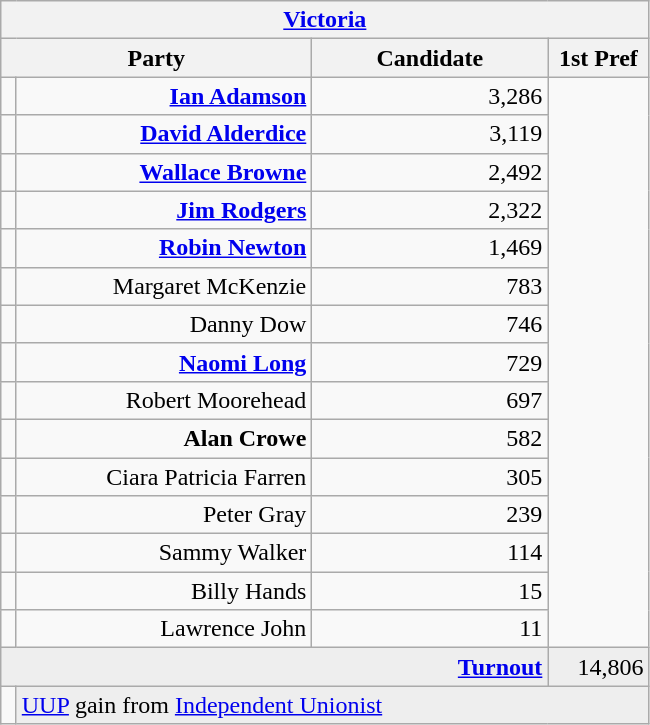<table class="wikitable">
<tr>
<th colspan="4" align="center"><a href='#'>Victoria</a></th>
</tr>
<tr>
<th colspan="2" align="center" width=200>Party</th>
<th width=150>Candidate</th>
<th width=60>1st Pref</th>
</tr>
<tr>
<td></td>
<td align="right"><strong><a href='#'>Ian Adamson</a></strong></td>
<td align="right">3,286</td>
</tr>
<tr>
<td></td>
<td align="right"><strong><a href='#'>David Alderdice</a></strong></td>
<td align="right">3,119</td>
</tr>
<tr>
<td></td>
<td align="right"><strong><a href='#'>Wallace Browne</a></strong></td>
<td align="right">2,492</td>
</tr>
<tr>
<td></td>
<td align="right"><strong><a href='#'>Jim Rodgers</a></strong></td>
<td align="right">2,322</td>
</tr>
<tr>
<td></td>
<td align="right"><strong><a href='#'>Robin Newton</a></strong></td>
<td align="right">1,469</td>
</tr>
<tr>
<td></td>
<td align="right">Margaret McKenzie</td>
<td align="right">783</td>
</tr>
<tr>
<td></td>
<td align="right">Danny Dow</td>
<td align="right">746</td>
</tr>
<tr>
<td></td>
<td align="right"><strong><a href='#'>Naomi Long</a></strong></td>
<td align="right">729</td>
</tr>
<tr>
<td></td>
<td align="right">Robert Moorehead</td>
<td align="right">697</td>
</tr>
<tr>
<td></td>
<td align="right"><strong>Alan Crowe</strong></td>
<td align="right">582</td>
</tr>
<tr>
<td></td>
<td align="right">Ciara Patricia Farren</td>
<td align="right">305</td>
</tr>
<tr>
<td></td>
<td align="right">Peter Gray</td>
<td align="right">239</td>
</tr>
<tr>
<td></td>
<td align="right">Sammy Walker</td>
<td align="right">114</td>
</tr>
<tr>
<td></td>
<td align="right">Billy Hands</td>
<td align="right">15</td>
</tr>
<tr>
<td></td>
<td align="right">Lawrence John</td>
<td align="right">11</td>
</tr>
<tr bgcolor="EEEEEE">
<td colspan=3 align="right"><strong><a href='#'>Turnout</a></strong></td>
<td align="right">14,806</td>
</tr>
<tr>
<td bgcolor=></td>
<td colspan=3 bgcolor="EEEEEE"><a href='#'>UUP</a> gain from <a href='#'>Independent Unionist</a></td>
</tr>
</table>
